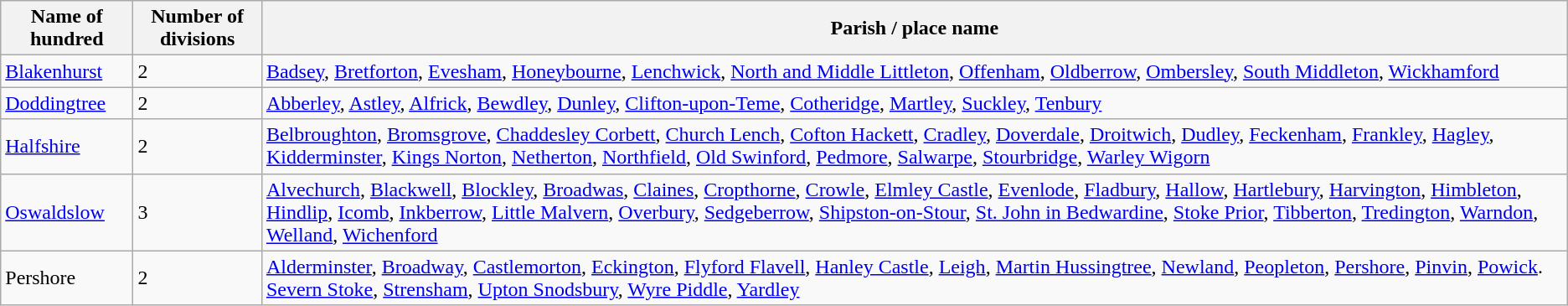<table class="wikitable">
<tr>
<th>Name of hundred</th>
<th>Number of divisions</th>
<th>Parish / place name</th>
</tr>
<tr>
<td><a href='#'>Blakenhurst</a></td>
<td>2</td>
<td><a href='#'>Badsey</a>, <a href='#'>Bretforton</a>, <a href='#'>Evesham</a>, <a href='#'>Honeybourne</a>, <a href='#'>Lenchwick</a>, <a href='#'>North and Middle Littleton</a>, <a href='#'>Offenham</a>, <a href='#'>Oldberrow</a>, <a href='#'>Ombersley</a>, <a href='#'>South Middleton</a>, <a href='#'>Wickhamford</a></td>
</tr>
<tr>
<td><a href='#'>Doddingtree</a></td>
<td>2</td>
<td><a href='#'>Abberley</a>, <a href='#'>Astley</a>, <a href='#'>Alfrick</a>, <a href='#'>Bewdley</a>, <a href='#'>Dunley</a>, <a href='#'>Clifton-upon-Teme</a>, <a href='#'>Cotheridge</a>, <a href='#'>Martley</a>, <a href='#'>Suckley</a>, <a href='#'>Tenbury</a></td>
</tr>
<tr>
<td><a href='#'>Halfshire</a></td>
<td>2</td>
<td><a href='#'>Belbroughton</a>, <a href='#'>Bromsgrove</a>, <a href='#'>Chaddesley Corbett</a>, <a href='#'>Church Lench</a>, <a href='#'>Cofton Hackett</a>, <a href='#'>Cradley</a>, <a href='#'>Doverdale</a>, <a href='#'>Droitwich</a>, <a href='#'>Dudley</a>, <a href='#'>Feckenham</a>, <a href='#'>Frankley</a>, <a href='#'>Hagley</a>, <a href='#'>Kidderminster</a>, <a href='#'>Kings Norton</a>, <a href='#'>Netherton</a>, <a href='#'>Northfield</a>, <a href='#'>Old Swinford</a>, <a href='#'>Pedmore</a>, <a href='#'>Salwarpe</a>, <a href='#'>Stourbridge</a>, <a href='#'>Warley Wigorn</a></td>
</tr>
<tr>
<td><a href='#'>Oswaldslow</a></td>
<td>3</td>
<td><a href='#'>Alvechurch</a>, <a href='#'>Blackwell</a>, <a href='#'>Blockley</a>, <a href='#'>Broadwas</a>, <a href='#'>Claines</a>, <a href='#'>Cropthorne</a>, <a href='#'>Crowle</a>, <a href='#'>Elmley Castle</a>, <a href='#'>Evenlode</a>, <a href='#'>Fladbury</a>, <a href='#'>Hallow</a>, <a href='#'>Hartlebury</a>, <a href='#'>Harvington</a>, <a href='#'>Himbleton</a>, <a href='#'>Hindlip</a>, <a href='#'>Icomb</a>, <a href='#'>Inkberrow</a>, <a href='#'>Little Malvern</a>, <a href='#'>Overbury</a>, <a href='#'>Sedgeberrow</a>, <a href='#'>Shipston-on-Stour</a>, <a href='#'>St. John in Bedwardine</a>, <a href='#'>Stoke Prior</a>, <a href='#'>Tibberton</a>, <a href='#'>Tredington</a>, <a href='#'>Warndon</a>, <a href='#'>Welland</a>, <a href='#'>Wichenford</a></td>
</tr>
<tr>
<td>Pershore</td>
<td>2</td>
<td><a href='#'>Alderminster</a>, <a href='#'>Broadway</a>, <a href='#'>Castlemorton</a>, <a href='#'>Eckington</a>, <a href='#'>Flyford Flavell</a>, <a href='#'>Hanley Castle</a>, <a href='#'>Leigh</a>, <a href='#'>Martin Hussingtree</a>, <a href='#'>Newland</a>, <a href='#'>Peopleton</a>, <a href='#'>Pershore</a>, <a href='#'>Pinvin</a>, <a href='#'>Powick</a>. <a href='#'>Severn Stoke</a>, <a href='#'>Strensham</a>, <a href='#'>Upton Snodsbury</a>, <a href='#'>Wyre Piddle</a>, <a href='#'>Yardley</a></td>
</tr>
</table>
